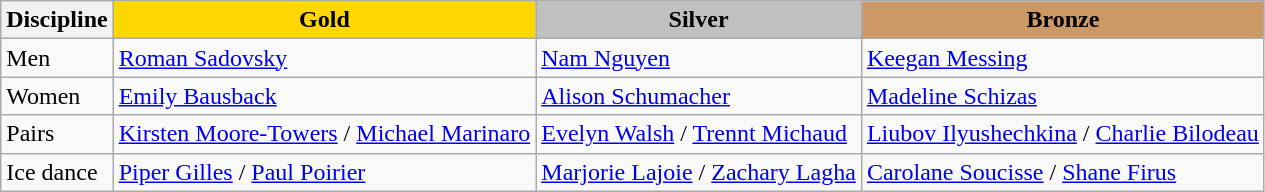<table class="wikitable">
<tr>
<th>Discipline</th>
<td align=center bgcolor=gold><strong>Gold</strong></td>
<td align=center bgcolor=silver><strong>Silver</strong></td>
<td align=center bgcolor=cc9966><strong>Bronze</strong></td>
</tr>
<tr>
<td>Men</td>
<td><a href='#'>Roman Sadovsky</a></td>
<td><a href='#'>Nam Nguyen</a></td>
<td><a href='#'>Keegan Messing</a></td>
</tr>
<tr>
<td>Women</td>
<td><a href='#'>Emily Bausback</a></td>
<td><a href='#'>Alison Schumacher</a></td>
<td><a href='#'>Madeline Schizas</a></td>
</tr>
<tr>
<td>Pairs</td>
<td><a href='#'>Kirsten Moore-Towers</a> / <a href='#'>Michael Marinaro</a></td>
<td><a href='#'>Evelyn Walsh</a> / <a href='#'>Trennt Michaud</a></td>
<td><a href='#'>Liubov Ilyushechkina</a> / <a href='#'>Charlie Bilodeau</a></td>
</tr>
<tr>
<td>Ice dance</td>
<td><a href='#'>Piper Gilles</a> / <a href='#'>Paul Poirier</a></td>
<td><a href='#'>Marjorie Lajoie</a> / <a href='#'>Zachary Lagha</a></td>
<td><a href='#'>Carolane Soucisse</a> / <a href='#'>Shane Firus</a></td>
</tr>
</table>
